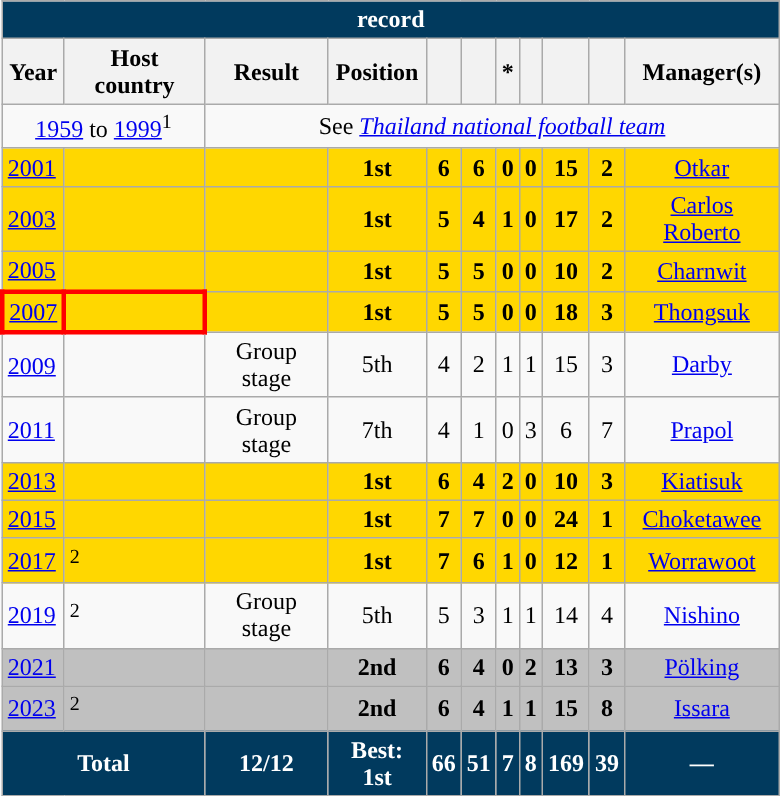<table class="wikitable" style="text-align: center; width: 520px">
<tr>
<th colspan="11" style="background: #013A5E; color: #FFFFFF;"><a href='#'></a> record</th>
</tr>
<tr>
<th>Year</th>
<th>Host country</th>
<th>Result</th>
<th>Position</th>
<th></th>
<th></th>
<th>*</th>
<th></th>
<th></th>
<th></th>
<th>Manager(s)</th>
</tr>
<tr>
<td colspan="2"><a href='#'>1959</a> to <a href='#'>1999</a><sup>1</sup></td>
<td colspan="9" style="text-align:center">See <em><a href='#'>Thailand national football team</a></em></td>
</tr>
<tr style="background:gold">
<td style="text-align: left"><a href='#'>2001</a></td>
<td style="text-align: left"></td>
<td></td>
<td><strong>1st</strong></td>
<td><strong>6</strong></td>
<td><strong>6</strong></td>
<td><strong>0</strong></td>
<td><strong>0</strong></td>
<td><strong>15</strong></td>
<td><strong>2</strong></td>
<td><a href='#'>Otkar</a></td>
</tr>
<tr style="background:gold">
<td style="text-align: left"><a href='#'>2003</a></td>
<td style="text-align: left"></td>
<td></td>
<td><strong>1st</strong></td>
<td><strong>5</strong></td>
<td><strong>4</strong></td>
<td><strong>1</strong></td>
<td><strong>0</strong></td>
<td><strong>17</strong></td>
<td><strong>2</strong></td>
<td><a href='#'>Carlos Roberto</a></td>
</tr>
<tr style="background:gold">
<td style="text-align: left"><a href='#'>2005</a></td>
<td style="text-align: left"></td>
<td></td>
<td><strong>1st</strong></td>
<td><strong>5</strong></td>
<td><strong>5</strong></td>
<td><strong>0</strong></td>
<td><strong>0</strong></td>
<td><strong>10</strong></td>
<td><strong>2</strong></td>
<td><a href='#'>Charnwit</a></td>
</tr>
<tr style="background:gold">
<td style="text-align: left; border: 3px solid red"><a href='#'>2007</a></td>
<td style="text-align: left; border: 3px solid red"></td>
<td></td>
<td><strong>1st</strong></td>
<td><strong>5</strong></td>
<td><strong>5</strong></td>
<td><strong>0</strong></td>
<td><strong>0</strong></td>
<td><strong>18</strong></td>
<td><strong>3</strong></td>
<td><a href='#'>Thongsuk</a></td>
</tr>
<tr>
<td style="text-align: left"><a href='#'>2009</a></td>
<td style="text-align: left"></td>
<td>Group stage</td>
<td>5th</td>
<td>4</td>
<td>2</td>
<td>1</td>
<td>1</td>
<td>15</td>
<td>3</td>
<td><a href='#'>Darby</a></td>
</tr>
<tr>
<td style="text-align: left"><a href='#'>2011</a></td>
<td style="text-align: left"></td>
<td>Group stage</td>
<td>7th</td>
<td>4</td>
<td>1</td>
<td>0</td>
<td>3</td>
<td>6</td>
<td>7</td>
<td><a href='#'>Prapol</a></td>
</tr>
<tr style="background:gold">
<td style="text-align: left"><a href='#'>2013</a></td>
<td style="text-align: left"></td>
<td></td>
<td><strong>1st</strong></td>
<td><strong>6</strong></td>
<td><strong>4</strong></td>
<td><strong>2</strong></td>
<td><strong>0</strong></td>
<td><strong>10</strong></td>
<td><strong>3</strong></td>
<td><a href='#'>Kiatisuk</a></td>
</tr>
<tr style="background:gold">
<td style="text-align: left"><a href='#'>2015</a></td>
<td style="text-align: left"></td>
<td></td>
<td><strong>1st</strong></td>
<td><strong>7</strong></td>
<td><strong>7</strong></td>
<td><strong>0</strong></td>
<td><strong>0</strong></td>
<td><strong>24</strong></td>
<td><strong>1</strong></td>
<td><a href='#'>Choketawee</a></td>
</tr>
<tr style="background:gold">
<td style="text-align: left"><a href='#'>2017</a></td>
<td style="text-align: left"><sup>2</sup></td>
<td></td>
<td><strong>1st</strong></td>
<td><strong>7</strong></td>
<td><strong>6</strong></td>
<td><strong>1</strong></td>
<td><strong>0</strong></td>
<td><strong>12</strong></td>
<td><strong>1</strong></td>
<td><a href='#'>Worrawoot</a></td>
</tr>
<tr style="background:">
<td style="text-align: left"><a href='#'>2019</a></td>
<td style="text-align: left"><sup>2</sup></td>
<td>Group stage</td>
<td>5th</td>
<td>5</td>
<td>3</td>
<td>1</td>
<td>1</td>
<td>14</td>
<td>4</td>
<td><a href='#'>Nishino</a></td>
</tr>
<tr |- style="background:silver;">
<td style="text-align: left"><a href='#'>2021</a></td>
<td style="text-align: left"></td>
<td></td>
<td><strong>2nd</strong></td>
<td><strong>6</strong></td>
<td><strong>4</strong></td>
<td><strong>0</strong></td>
<td><strong>2</strong></td>
<td><strong>13</strong></td>
<td><strong>3</strong></td>
<td><a href='#'>Pölking</a></td>
</tr>
<tr |- style="background:silver;">
<td style="text-align: left"><a href='#'>2023</a></td>
<td style="text-align: left"><sup>2</sup></td>
<td></td>
<td><strong>2nd</strong></td>
<td><strong>6</strong></td>
<td><strong>4</strong></td>
<td><strong>1</strong></td>
<td><strong>1</strong></td>
<td><strong>15</strong></td>
<td><strong>8</strong></td>
<td><a href='#'>Issara</a></td>
</tr>
<tr style="background: #013A5E; color: #FFFFFF;">
<td colspan="2"><strong>Total</strong></td>
<td><strong>12/12</strong></td>
<td><strong>Best: 1st</strong></td>
<td><strong>66</strong></td>
<td><strong>51</strong></td>
<td><strong>7</strong></td>
<td><strong>8</strong></td>
<td><strong>169</strong></td>
<td><strong>39</strong></td>
<td><strong>—</strong></td>
</tr>
</table>
